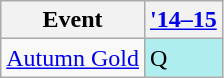<table class="wikitable">
<tr>
<th>Event</th>
<th><a href='#'>'14–15</a></th>
</tr>
<tr>
<td><a href='#'>Autumn Gold</a></td>
<td style="background:#afeeee;">Q</td>
</tr>
</table>
